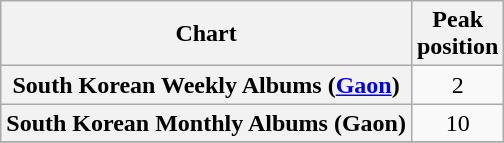<table class="wikitable plainrowheaders">
<tr>
<th>Chart</th>
<th>Peak <br> position</th>
</tr>
<tr>
<th scope="row">South Korean Weekly Albums (<a href='#'>Gaon</a>)</th>
<td align=center>2</td>
</tr>
<tr>
<th scope="row">South Korean Monthly Albums (Gaon)</th>
<td align=center>10</td>
</tr>
<tr>
</tr>
</table>
